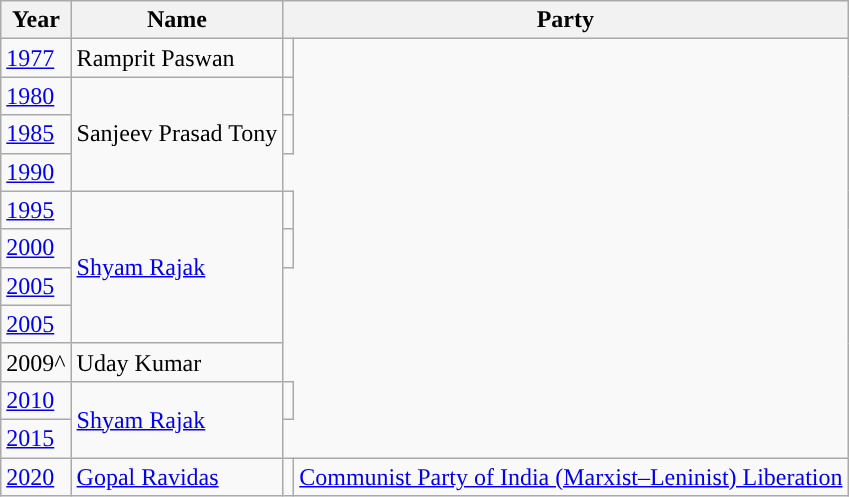<table class="wikitable sortable">
<tr>
<th>Year</th>
<th>Name</th>
<th colspan="2">Party</th>
</tr>
<tr>
<td><a href='#'>1977</a></td>
<td>Ramprit Paswan</td>
<td></td>
</tr>
<tr>
<td><a href='#'>1980</a></td>
<td rowspan="3">Sanjeev Prasad Tony</td>
<td></td>
</tr>
<tr>
<td><a href='#'>1985</a></td>
<td></td>
</tr>
<tr>
<td><a href='#'>1990</a></td>
</tr>
<tr>
<td><a href='#'>1995</a></td>
<td rowspan="4"><a href='#'>Shyam Rajak</a></td>
<td></td>
</tr>
<tr>
<td><a href='#'>2000</a></td>
<td></td>
</tr>
<tr>
<td><a href='#'>2005</a></td>
</tr>
<tr>
<td><a href='#'>2005</a></td>
</tr>
<tr>
<td>2009^</td>
<td>Uday Kumar</td>
</tr>
<tr>
<td><a href='#'>2010</a></td>
<td rowspan="2"><a href='#'>Shyam Rajak</a></td>
<td></td>
</tr>
<tr>
<td><a href='#'>2015</a></td>
</tr>
<tr>
<td><a href='#'>2020</a></td>
<td><a href='#'>Gopal Ravidas</a></td>
<td rowspan="2" style="background-color:"></td>
<td><a href='#'>Communist Party of India (Marxist–Leninist) Liberation</a></td>
</tr>
</table>
